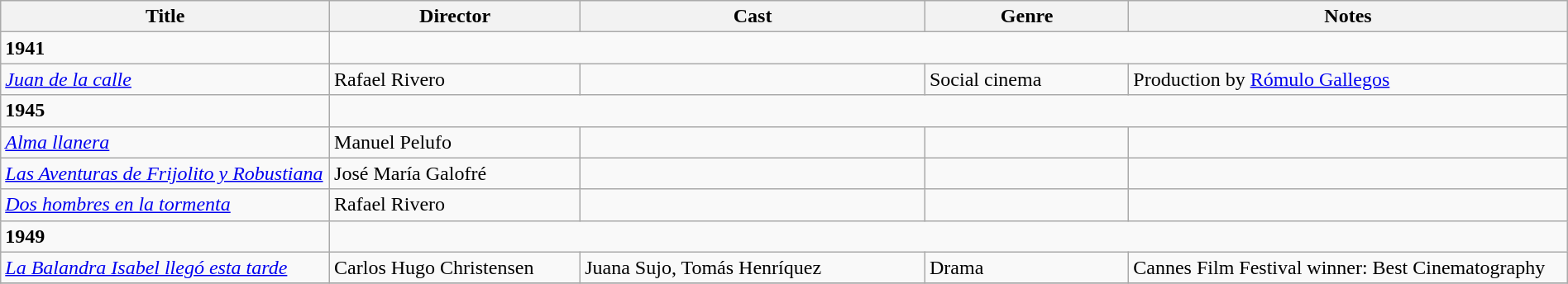<table class="wikitable" width= "100%">
<tr>
<th width=21%>Title</th>
<th width=16%>Director</th>
<th width=22%>Cast</th>
<th width=13%>Genre</th>
<th width=28%>Notes</th>
</tr>
<tr>
<td><strong>1941</strong></td>
</tr>
<tr>
<td><em><a href='#'>Juan de la calle</a></em></td>
<td>Rafael Rivero</td>
<td></td>
<td>Social cinema</td>
<td>Production by <a href='#'>Rómulo Gallegos</a></td>
</tr>
<tr>
<td><strong>1945</strong></td>
</tr>
<tr>
<td><em><a href='#'>Alma llanera</a></em></td>
<td>Manuel Pelufo</td>
<td></td>
<td></td>
<td></td>
</tr>
<tr>
<td><em><a href='#'>Las Aventuras de Frijolito y Robustiana</a></em></td>
<td>José María Galofré</td>
<td></td>
<td></td>
<td></td>
</tr>
<tr>
<td><em><a href='#'>Dos hombres en la tormenta</a></em></td>
<td>Rafael Rivero</td>
<td></td>
<td></td>
<td></td>
</tr>
<tr>
<td><strong>1949</strong></td>
</tr>
<tr>
<td><em><a href='#'>La Balandra Isabel llegó esta tarde</a></em></td>
<td>Carlos Hugo Christensen</td>
<td>Juana Sujo, Tomás Henríquez</td>
<td>Drama</td>
<td>Cannes Film Festival winner: Best Cinematography</td>
</tr>
<tr>
</tr>
</table>
